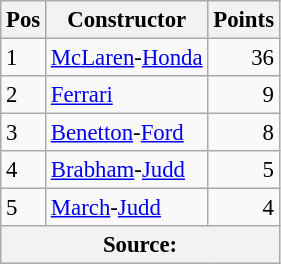<table class="wikitable" style="font-size: 95%;">
<tr>
<th>Pos</th>
<th>Constructor</th>
<th>Points</th>
</tr>
<tr>
<td>1</td>
<td> <a href='#'>McLaren</a>-<a href='#'>Honda</a></td>
<td style="text-align:right;">36</td>
</tr>
<tr>
<td>2</td>
<td> <a href='#'>Ferrari</a></td>
<td style="text-align:right;">9</td>
</tr>
<tr>
<td>3</td>
<td> <a href='#'>Benetton</a>-<a href='#'>Ford</a></td>
<td style="text-align:right;">8</td>
</tr>
<tr>
<td>4</td>
<td> <a href='#'>Brabham</a>-<a href='#'>Judd</a></td>
<td style="text-align:right;">5</td>
</tr>
<tr>
<td>5</td>
<td> <a href='#'>March</a>-<a href='#'>Judd</a></td>
<td style="text-align:right;">4</td>
</tr>
<tr>
<th colspan=4>Source: </th>
</tr>
</table>
